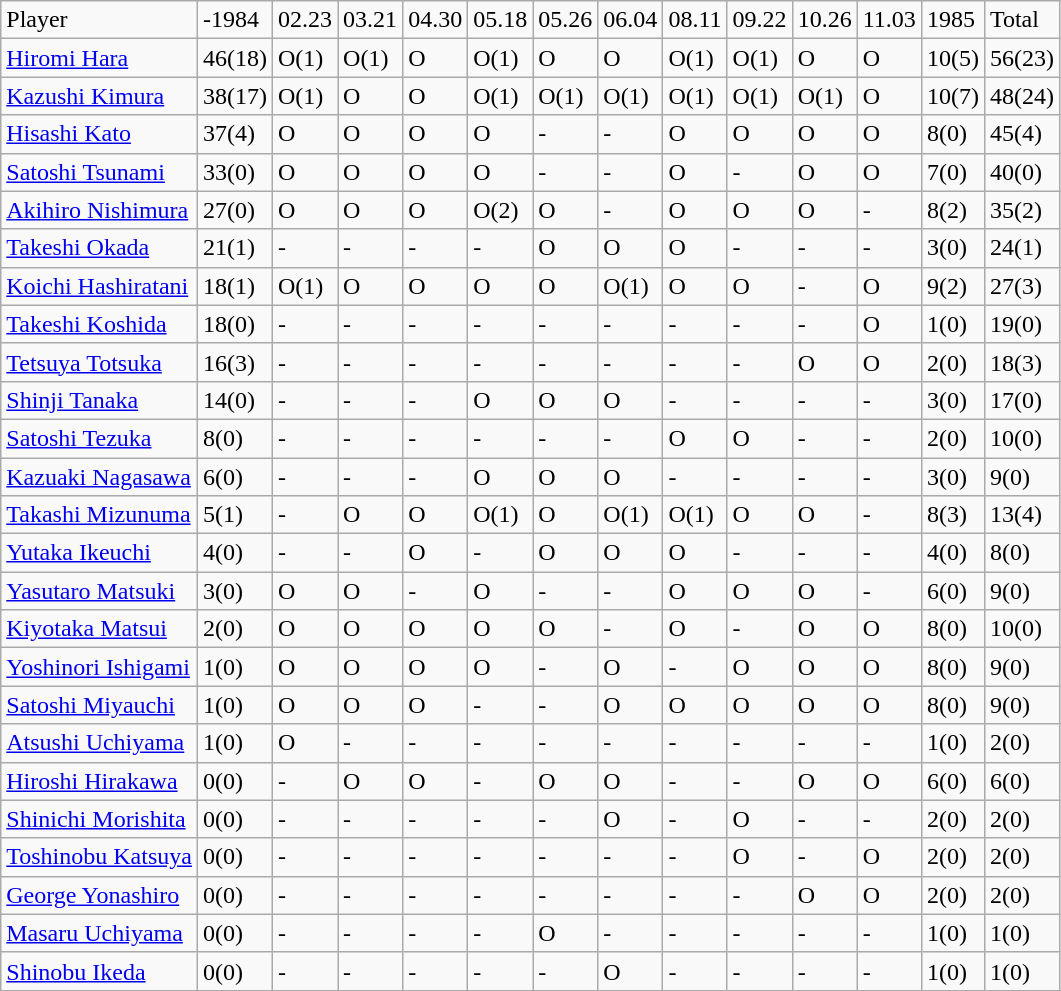<table class="wikitable" style="text-align:left;">
<tr>
<td>Player</td>
<td>-1984</td>
<td>02.23</td>
<td>03.21</td>
<td>04.30</td>
<td>05.18</td>
<td>05.26</td>
<td>06.04</td>
<td>08.11</td>
<td>09.22</td>
<td>10.26</td>
<td>11.03</td>
<td>1985</td>
<td>Total</td>
</tr>
<tr>
<td><a href='#'>Hiromi Hara</a></td>
<td>46(18)</td>
<td>O(1)</td>
<td>O(1)</td>
<td>O</td>
<td>O(1)</td>
<td>O</td>
<td>O</td>
<td>O(1)</td>
<td>O(1)</td>
<td>O</td>
<td>O</td>
<td>10(5)</td>
<td>56(23)</td>
</tr>
<tr>
<td><a href='#'>Kazushi Kimura</a></td>
<td>38(17)</td>
<td>O(1)</td>
<td>O</td>
<td>O</td>
<td>O(1)</td>
<td>O(1)</td>
<td>O(1)</td>
<td>O(1)</td>
<td>O(1)</td>
<td>O(1)</td>
<td>O</td>
<td>10(7)</td>
<td>48(24)</td>
</tr>
<tr>
<td><a href='#'>Hisashi Kato</a></td>
<td>37(4)</td>
<td>O</td>
<td>O</td>
<td>O</td>
<td>O</td>
<td>-</td>
<td>-</td>
<td>O</td>
<td>O</td>
<td>O</td>
<td>O</td>
<td>8(0)</td>
<td>45(4)</td>
</tr>
<tr>
<td><a href='#'>Satoshi Tsunami</a></td>
<td>33(0)</td>
<td>O</td>
<td>O</td>
<td>O</td>
<td>O</td>
<td>-</td>
<td>-</td>
<td>O</td>
<td>-</td>
<td>O</td>
<td>O</td>
<td>7(0)</td>
<td>40(0)</td>
</tr>
<tr>
<td><a href='#'>Akihiro Nishimura</a></td>
<td>27(0)</td>
<td>O</td>
<td>O</td>
<td>O</td>
<td>O(2)</td>
<td>O</td>
<td>-</td>
<td>O</td>
<td>O</td>
<td>O</td>
<td>-</td>
<td>8(2)</td>
<td>35(2)</td>
</tr>
<tr>
<td><a href='#'>Takeshi Okada</a></td>
<td>21(1)</td>
<td>-</td>
<td>-</td>
<td>-</td>
<td>-</td>
<td>O</td>
<td>O</td>
<td>O</td>
<td>-</td>
<td>-</td>
<td>-</td>
<td>3(0)</td>
<td>24(1)</td>
</tr>
<tr>
<td><a href='#'>Koichi Hashiratani</a></td>
<td>18(1)</td>
<td>O(1)</td>
<td>O</td>
<td>O</td>
<td>O</td>
<td>O</td>
<td>O(1)</td>
<td>O</td>
<td>O</td>
<td>-</td>
<td>O</td>
<td>9(2)</td>
<td>27(3)</td>
</tr>
<tr>
<td><a href='#'>Takeshi Koshida</a></td>
<td>18(0)</td>
<td>-</td>
<td>-</td>
<td>-</td>
<td>-</td>
<td>-</td>
<td>-</td>
<td>-</td>
<td>-</td>
<td>-</td>
<td>O</td>
<td>1(0)</td>
<td>19(0)</td>
</tr>
<tr>
<td><a href='#'>Tetsuya Totsuka</a></td>
<td>16(3)</td>
<td>-</td>
<td>-</td>
<td>-</td>
<td>-</td>
<td>-</td>
<td>-</td>
<td>-</td>
<td>-</td>
<td>O</td>
<td>O</td>
<td>2(0)</td>
<td>18(3)</td>
</tr>
<tr>
<td><a href='#'>Shinji Tanaka</a></td>
<td>14(0)</td>
<td>-</td>
<td>-</td>
<td>-</td>
<td>O</td>
<td>O</td>
<td>O</td>
<td>-</td>
<td>-</td>
<td>-</td>
<td>-</td>
<td>3(0)</td>
<td>17(0)</td>
</tr>
<tr>
<td><a href='#'>Satoshi Tezuka</a></td>
<td>8(0)</td>
<td>-</td>
<td>-</td>
<td>-</td>
<td>-</td>
<td>-</td>
<td>-</td>
<td>O</td>
<td>O</td>
<td>-</td>
<td>-</td>
<td>2(0)</td>
<td>10(0)</td>
</tr>
<tr>
<td><a href='#'>Kazuaki Nagasawa</a></td>
<td>6(0)</td>
<td>-</td>
<td>-</td>
<td>-</td>
<td>O</td>
<td>O</td>
<td>O</td>
<td>-</td>
<td>-</td>
<td>-</td>
<td>-</td>
<td>3(0)</td>
<td>9(0)</td>
</tr>
<tr>
<td><a href='#'>Takashi Mizunuma</a></td>
<td>5(1)</td>
<td>-</td>
<td>O</td>
<td>O</td>
<td>O(1)</td>
<td>O</td>
<td>O(1)</td>
<td>O(1)</td>
<td>O</td>
<td>O</td>
<td>-</td>
<td>8(3)</td>
<td>13(4)</td>
</tr>
<tr>
<td><a href='#'>Yutaka Ikeuchi</a></td>
<td>4(0)</td>
<td>-</td>
<td>-</td>
<td>O</td>
<td>-</td>
<td>O</td>
<td>O</td>
<td>O</td>
<td>-</td>
<td>-</td>
<td>-</td>
<td>4(0)</td>
<td>8(0)</td>
</tr>
<tr>
<td><a href='#'>Yasutaro Matsuki</a></td>
<td>3(0)</td>
<td>O</td>
<td>O</td>
<td>-</td>
<td>O</td>
<td>-</td>
<td>-</td>
<td>O</td>
<td>O</td>
<td>O</td>
<td>-</td>
<td>6(0)</td>
<td>9(0)</td>
</tr>
<tr>
<td><a href='#'>Kiyotaka Matsui</a></td>
<td>2(0)</td>
<td>O</td>
<td>O</td>
<td>O</td>
<td>O</td>
<td>O</td>
<td>-</td>
<td>O</td>
<td>-</td>
<td>O</td>
<td>O</td>
<td>8(0)</td>
<td>10(0)</td>
</tr>
<tr>
<td><a href='#'>Yoshinori Ishigami</a></td>
<td>1(0)</td>
<td>O</td>
<td>O</td>
<td>O</td>
<td>O</td>
<td>-</td>
<td>O</td>
<td>-</td>
<td>O</td>
<td>O</td>
<td>O</td>
<td>8(0)</td>
<td>9(0)</td>
</tr>
<tr>
<td><a href='#'>Satoshi Miyauchi</a></td>
<td>1(0)</td>
<td>O</td>
<td>O</td>
<td>O</td>
<td>-</td>
<td>-</td>
<td>O</td>
<td>O</td>
<td>O</td>
<td>O</td>
<td>O</td>
<td>8(0)</td>
<td>9(0)</td>
</tr>
<tr>
<td><a href='#'>Atsushi Uchiyama</a></td>
<td>1(0)</td>
<td>O</td>
<td>-</td>
<td>-</td>
<td>-</td>
<td>-</td>
<td>-</td>
<td>-</td>
<td>-</td>
<td>-</td>
<td>-</td>
<td>1(0)</td>
<td>2(0)</td>
</tr>
<tr>
<td><a href='#'>Hiroshi Hirakawa</a></td>
<td>0(0)</td>
<td>-</td>
<td>O</td>
<td>O</td>
<td>-</td>
<td>O</td>
<td>O</td>
<td>-</td>
<td>-</td>
<td>O</td>
<td>O</td>
<td>6(0)</td>
<td>6(0)</td>
</tr>
<tr>
<td><a href='#'>Shinichi Morishita</a></td>
<td>0(0)</td>
<td>-</td>
<td>-</td>
<td>-</td>
<td>-</td>
<td>-</td>
<td>O</td>
<td>-</td>
<td>O</td>
<td>-</td>
<td>-</td>
<td>2(0)</td>
<td>2(0)</td>
</tr>
<tr>
<td><a href='#'>Toshinobu Katsuya</a></td>
<td>0(0)</td>
<td>-</td>
<td>-</td>
<td>-</td>
<td>-</td>
<td>-</td>
<td>-</td>
<td>-</td>
<td>O</td>
<td>-</td>
<td>O</td>
<td>2(0)</td>
<td>2(0)</td>
</tr>
<tr>
<td><a href='#'>George Yonashiro</a></td>
<td>0(0)</td>
<td>-</td>
<td>-</td>
<td>-</td>
<td>-</td>
<td>-</td>
<td>-</td>
<td>-</td>
<td>-</td>
<td>O</td>
<td>O</td>
<td>2(0)</td>
<td>2(0)</td>
</tr>
<tr>
<td><a href='#'>Masaru Uchiyama</a></td>
<td>0(0)</td>
<td>-</td>
<td>-</td>
<td>-</td>
<td>-</td>
<td>O</td>
<td>-</td>
<td>-</td>
<td>-</td>
<td>-</td>
<td>-</td>
<td>1(0)</td>
<td>1(0)</td>
</tr>
<tr>
<td><a href='#'>Shinobu Ikeda</a></td>
<td>0(0)</td>
<td>-</td>
<td>-</td>
<td>-</td>
<td>-</td>
<td>-</td>
<td>O</td>
<td>-</td>
<td>-</td>
<td>-</td>
<td>-</td>
<td>1(0)</td>
<td>1(0)</td>
</tr>
</table>
